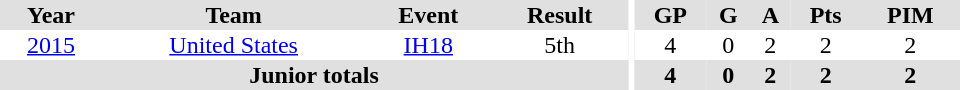<table border="0" cellpadding="1" cellspacing="0" ID="Table3" style="text-align:center; width:40em">
<tr bgcolor="#e0e0e0">
<th>Year</th>
<th>Team</th>
<th>Event</th>
<th>Result</th>
<th rowspan="99" bgcolor="#ffffff"></th>
<th>GP</th>
<th>G</th>
<th>A</th>
<th>Pts</th>
<th>PIM</th>
</tr>
<tr>
<td><a href='#'>2015</a></td>
<td><a href='#'>United States</a></td>
<td><a href='#'>IH18</a></td>
<td>5th</td>
<td>4</td>
<td>0</td>
<td>2</td>
<td>2</td>
<td>2</td>
</tr>
<tr bgcolor="#e0e0e0">
<th colspan="4">Junior totals</th>
<th>4</th>
<th>0</th>
<th>2</th>
<th>2</th>
<th>2</th>
</tr>
</table>
